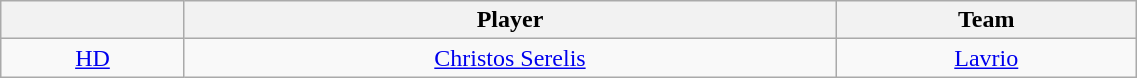<table class="wikitable" style="text-align: center;" width="60%">
<tr>
<th style="text-align:center;"></th>
<th style="text-align:center;">Player</th>
<th style="text-align:center;">Team</th>
</tr>
<tr>
<td style="text-align:center;"><a href='#'>HD</a></td>
<td> <a href='#'>Christos Serelis</a></td>
<td><a href='#'>Lavrio</a></td>
</tr>
</table>
